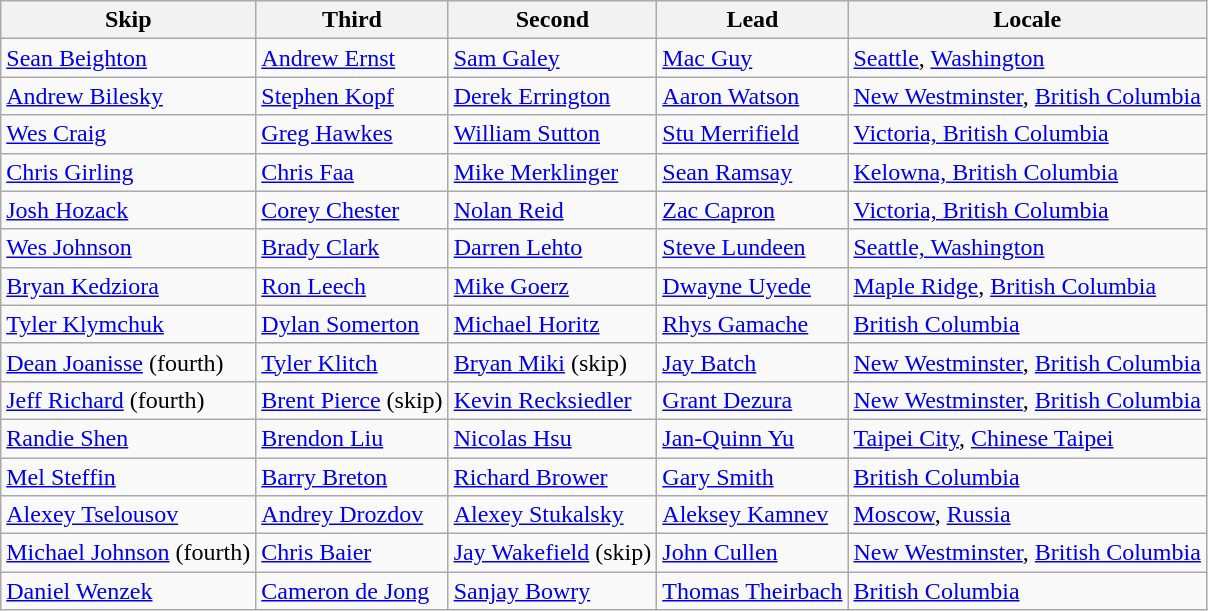<table class=wikitable>
<tr>
<th>Skip</th>
<th>Third</th>
<th>Second</th>
<th>Lead</th>
<th>Locale</th>
</tr>
<tr>
<td><a href='#'>Sean Beighton</a></td>
<td><a href='#'>Andrew Ernst</a></td>
<td><a href='#'>Sam Galey</a></td>
<td><a href='#'>Mac Guy</a></td>
<td> <a href='#'>Seattle</a>, <a href='#'>Washington</a></td>
</tr>
<tr>
<td><a href='#'>Andrew Bilesky</a></td>
<td><a href='#'>Stephen Kopf</a></td>
<td><a href='#'>Derek Errington</a></td>
<td><a href='#'>Aaron Watson</a></td>
<td> <a href='#'>New Westminster</a>, <a href='#'>British Columbia</a></td>
</tr>
<tr>
<td><a href='#'>Wes Craig</a></td>
<td><a href='#'>Greg Hawkes</a></td>
<td><a href='#'>William Sutton</a></td>
<td><a href='#'>Stu Merrifield</a></td>
<td> <a href='#'>Victoria, British Columbia</a></td>
</tr>
<tr>
<td><a href='#'>Chris Girling</a></td>
<td><a href='#'>Chris Faa</a></td>
<td><a href='#'>Mike Merklinger</a></td>
<td><a href='#'>Sean Ramsay</a></td>
<td> <a href='#'>Kelowna, British Columbia</a></td>
</tr>
<tr>
<td><a href='#'>Josh Hozack</a></td>
<td><a href='#'>Corey Chester</a></td>
<td><a href='#'>Nolan Reid</a></td>
<td><a href='#'>Zac Capron</a></td>
<td> <a href='#'>Victoria, British Columbia</a></td>
</tr>
<tr>
<td><a href='#'>Wes Johnson</a></td>
<td><a href='#'>Brady Clark</a></td>
<td><a href='#'>Darren Lehto</a></td>
<td><a href='#'>Steve Lundeen</a></td>
<td> <a href='#'>Seattle, Washington</a></td>
</tr>
<tr>
<td><a href='#'>Bryan Kedziora</a></td>
<td><a href='#'>Ron Leech</a></td>
<td><a href='#'>Mike Goerz</a></td>
<td><a href='#'>Dwayne Uyede</a></td>
<td> <a href='#'>Maple Ridge</a>, <a href='#'>British Columbia</a></td>
</tr>
<tr>
<td><a href='#'>Tyler Klymchuk</a></td>
<td><a href='#'>Dylan Somerton</a></td>
<td><a href='#'>Michael Horitz</a></td>
<td><a href='#'>Rhys Gamache</a></td>
<td> <a href='#'>British Columbia</a></td>
</tr>
<tr>
<td><a href='#'>Dean Joanisse</a> (fourth)</td>
<td><a href='#'>Tyler Klitch</a></td>
<td><a href='#'>Bryan Miki</a> (skip)</td>
<td><a href='#'>Jay Batch</a></td>
<td> <a href='#'>New Westminster</a>, <a href='#'>British Columbia</a></td>
</tr>
<tr>
<td><a href='#'>Jeff Richard</a> (fourth)</td>
<td><a href='#'>Brent Pierce</a> (skip)</td>
<td><a href='#'>Kevin Recksiedler</a></td>
<td><a href='#'>Grant Dezura</a></td>
<td> <a href='#'>New Westminster</a>, <a href='#'>British Columbia</a></td>
</tr>
<tr>
<td><a href='#'>Randie Shen</a></td>
<td><a href='#'>Brendon Liu</a></td>
<td><a href='#'>Nicolas Hsu</a></td>
<td><a href='#'>Jan-Quinn Yu</a></td>
<td> <a href='#'>Taipei City</a>, <a href='#'>Chinese Taipei</a></td>
</tr>
<tr>
<td><a href='#'>Mel Steffin</a></td>
<td><a href='#'>Barry Breton</a></td>
<td><a href='#'>Richard Brower</a></td>
<td><a href='#'>Gary Smith</a></td>
<td> <a href='#'>British Columbia</a></td>
</tr>
<tr>
<td><a href='#'>Alexey Tselousov</a></td>
<td><a href='#'>Andrey Drozdov</a></td>
<td><a href='#'>Alexey Stukalsky</a></td>
<td><a href='#'>Aleksey Kamnev</a></td>
<td> <a href='#'>Moscow</a>, <a href='#'>Russia</a></td>
</tr>
<tr>
<td><a href='#'>Michael Johnson</a> (fourth)</td>
<td><a href='#'>Chris Baier</a></td>
<td><a href='#'>Jay Wakefield</a> (skip)</td>
<td><a href='#'>John Cullen</a></td>
<td> <a href='#'>New Westminster</a>, <a href='#'>British Columbia</a></td>
</tr>
<tr>
<td><a href='#'>Daniel Wenzek</a></td>
<td><a href='#'>Cameron de Jong</a></td>
<td><a href='#'>Sanjay Bowry</a></td>
<td><a href='#'>Thomas Theirbach</a></td>
<td> <a href='#'>British Columbia</a></td>
</tr>
</table>
